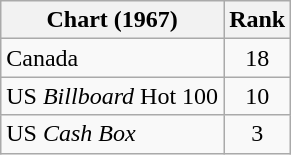<table class="wikitable sortable">
<tr>
<th align="left">Chart (1967)</th>
<th style="text-align:center;">Rank</th>
</tr>
<tr>
<td>Canada</td>
<td style="text-align:center;">18</td>
</tr>
<tr>
<td>US <em>Billboard</em> Hot 100</td>
<td style="text-align:center;">10</td>
</tr>
<tr>
<td>US <em>Cash Box</em></td>
<td style="text-align:center;">3</td>
</tr>
</table>
